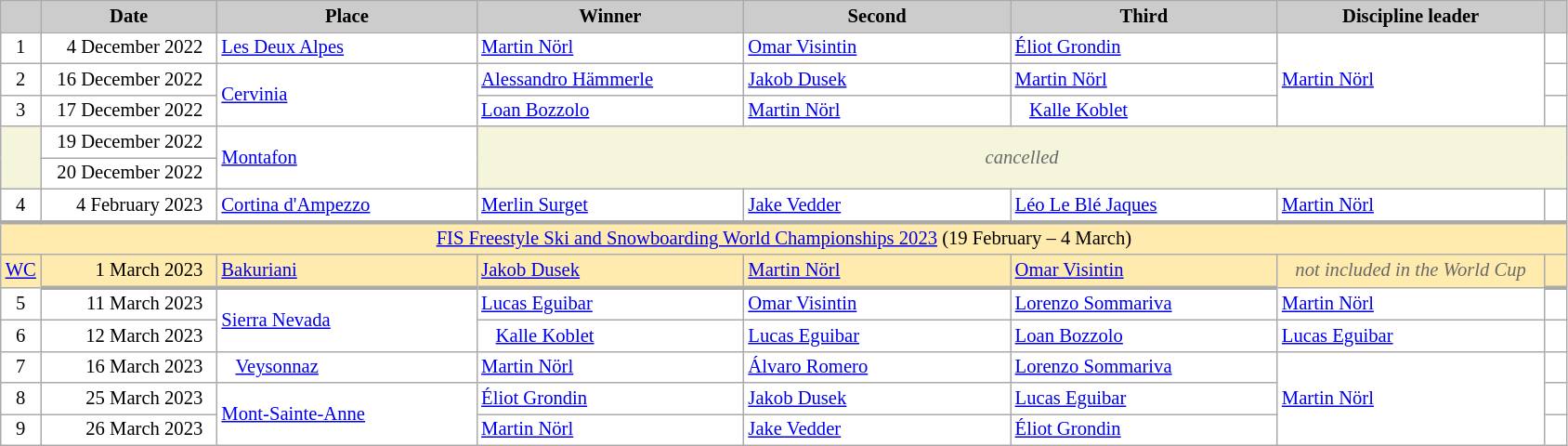<table class="wikitable plainrowheaders" style="background:#fff; font-size:86%; line-height:16px; border:grey solid 1px; border-collapse:collapse;">
<tr>
<th scope="col" style="background:#ccc; width=30 px;"></th>
<th scope="col" style="background:#ccc; width:120px;">Date</th>
<th scope="col" style="background:#ccc; width:180px;">Place</th>
<th scope="col" style="background:#ccc; width:185px;">Winner</th>
<th scope="col" style="background:#ccc; width:185px;">Second</th>
<th scope="col" style="background:#ccc; width:185px;">Third</th>
<th scope="col" style="background:#ccc; width:185px;">Discipline leader</th>
<th scope="col" style="background:#ccc; width:10px;"></th>
</tr>
<tr>
<td align="center">1</td>
<td align="right">4 December 2022  </td>
<td> <a href='#'>Les Deux Alpes</a></td>
<td> <a href='#'>Martin Nörl</a></td>
<td> <a href='#'>Omar Visintin</a></td>
<td> <a href='#'>Éliot Grondin</a></td>
<td rowspan=3> <a href='#'>Martin Nörl</a></td>
<td></td>
</tr>
<tr>
<td align="center">2</td>
<td align="right">16 December 2022  </td>
<td rowspan=2> <a href='#'>Cervinia</a></td>
<td> <a href='#'>Alessandro Hämmerle</a></td>
<td> <a href='#'>Jakob Dusek</a></td>
<td> <a href='#'>Martin Nörl</a></td>
<td></td>
</tr>
<tr>
<td align="center">3</td>
<td align="right">17 December 2022  </td>
<td> <a href='#'>Loan Bozzolo</a></td>
<td> <a href='#'>Martin Nörl</a></td>
<td>   <a href='#'>Kalle Koblet</a></td>
<td></td>
</tr>
<tr>
<td rowspan=2 bgcolor="F5F5DC"></td>
<td align="right">19 December 2022  </td>
<td rowspan=2> <a href='#'>Montafon</a></td>
<td colspan=5 rowspan=2 align=center bgcolor="F5F5DC" style=color:#696969><em>cancelled</em></td>
</tr>
<tr>
<td align="right">20 December 2022  </td>
</tr>
<tr>
<td align="center">4</td>
<td align="right">4 February 2023  </td>
<td> <a href='#'>Cortina d'Ampezzo</a></td>
<td> <a href='#'>Merlin Surget</a></td>
<td> <a href='#'>Jake Vedder</a></td>
<td> <a href='#'>Léo Le Blé Jaques</a></td>
<td> <a href='#'>Martin Nörl</a></td>
<td></td>
</tr>
<tr style="background:#FFEBAD">
<td align=center style="border-top-width:3px" colspan=11><a href='#'>FIS Freestyle Ski and Snowboarding World Championships 2023</a> (19 February – 4 March)</td>
</tr>
<tr style="background:#FFEBAD">
<td align="center" style=color:#696969 style="border-bottom-width:3px"><a href='#'>WC</a></td>
<td style="border-bottom-width:3px" align="right">1 March 2023  </td>
<td style="border-bottom-width:3px"> <a href='#'>Bakuriani</a></td>
<td style="border-bottom-width:3px"> <a href='#'>Jakob Dusek</a></td>
<td style="border-bottom-width:3px"> <a href='#'>Martin Nörl</a></td>
<td style="border-bottom-width:3px"> <a href='#'>Omar Visintin</a></td>
<td align="center" style=color:#696969 style="border-bottom-width:3px"><em>not included in the World Cup</em></td>
<td style="border-bottom-width:3px"></td>
</tr>
<tr>
<td align="center">5</td>
<td align="right">11 March 2023  </td>
<td rowspan=2> <a href='#'>Sierra Nevada</a></td>
<td> <a href='#'>Lucas Eguibar</a></td>
<td> <a href='#'>Omar Visintin</a></td>
<td> <a href='#'>Lorenzo Sommariva</a></td>
<td> <a href='#'>Martin Nörl</a></td>
<td></td>
</tr>
<tr>
<td align="center">6</td>
<td align="right">12 March 2023  </td>
<td>   <a href='#'>Kalle Koblet</a></td>
<td> <a href='#'>Lucas Eguibar</a></td>
<td> <a href='#'>Loan Bozzolo</a></td>
<td> <a href='#'>Lucas Eguibar</a></td>
<td></td>
</tr>
<tr>
<td align="center">7</td>
<td align="right">16 March 2023  </td>
<td>   <a href='#'>Veysonnaz</a></td>
<td> <a href='#'>Martin Nörl</a></td>
<td> <a href='#'>Álvaro Romero</a></td>
<td> <a href='#'>Lorenzo Sommariva</a></td>
<td rowspan=3> <a href='#'>Martin Nörl</a></td>
<td></td>
</tr>
<tr>
<td align="center">8</td>
<td align="right">25 March 2023  </td>
<td rowspan=2> <a href='#'>Mont-Sainte-Anne</a></td>
<td> <a href='#'>Éliot Grondin</a></td>
<td> <a href='#'>Jakob Dusek</a></td>
<td> <a href='#'>Lucas Eguibar</a></td>
<td></td>
</tr>
<tr>
<td align="center">9</td>
<td align="right">26 March 2023  </td>
<td> <a href='#'>Martin Nörl</a></td>
<td> <a href='#'>Jake Vedder</a></td>
<td> <a href='#'>Éliot Grondin</a></td>
<td></td>
</tr>
</table>
